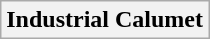<table class="wikitable">
<tr>
<th style="background:light gray; color:black">Industrial Calumet<br></th>
</tr>
</table>
